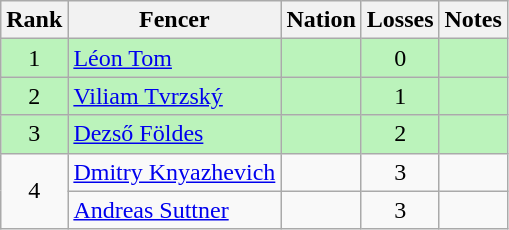<table class="wikitable sortable" style="text-align:center">
<tr>
<th>Rank</th>
<th>Fencer</th>
<th>Nation</th>
<th>Losses</th>
<th>Notes</th>
</tr>
<tr bgcolor=bbf3bb>
<td>1</td>
<td align=left><a href='#'>Léon Tom</a></td>
<td align=left></td>
<td>0</td>
<td></td>
</tr>
<tr bgcolor=bbf3bb>
<td>2</td>
<td align=left><a href='#'>Viliam Tvrzský</a></td>
<td align=left></td>
<td>1</td>
<td></td>
</tr>
<tr bgcolor=bbf3bb>
<td>3</td>
<td align=left><a href='#'>Dezső Földes</a></td>
<td align=left></td>
<td>2</td>
<td></td>
</tr>
<tr>
<td rowspan=2>4</td>
<td align=left><a href='#'>Dmitry Knyazhevich</a></td>
<td align=left></td>
<td>3</td>
<td></td>
</tr>
<tr>
<td align=left><a href='#'>Andreas Suttner</a></td>
<td align=left></td>
<td>3</td>
<td></td>
</tr>
</table>
